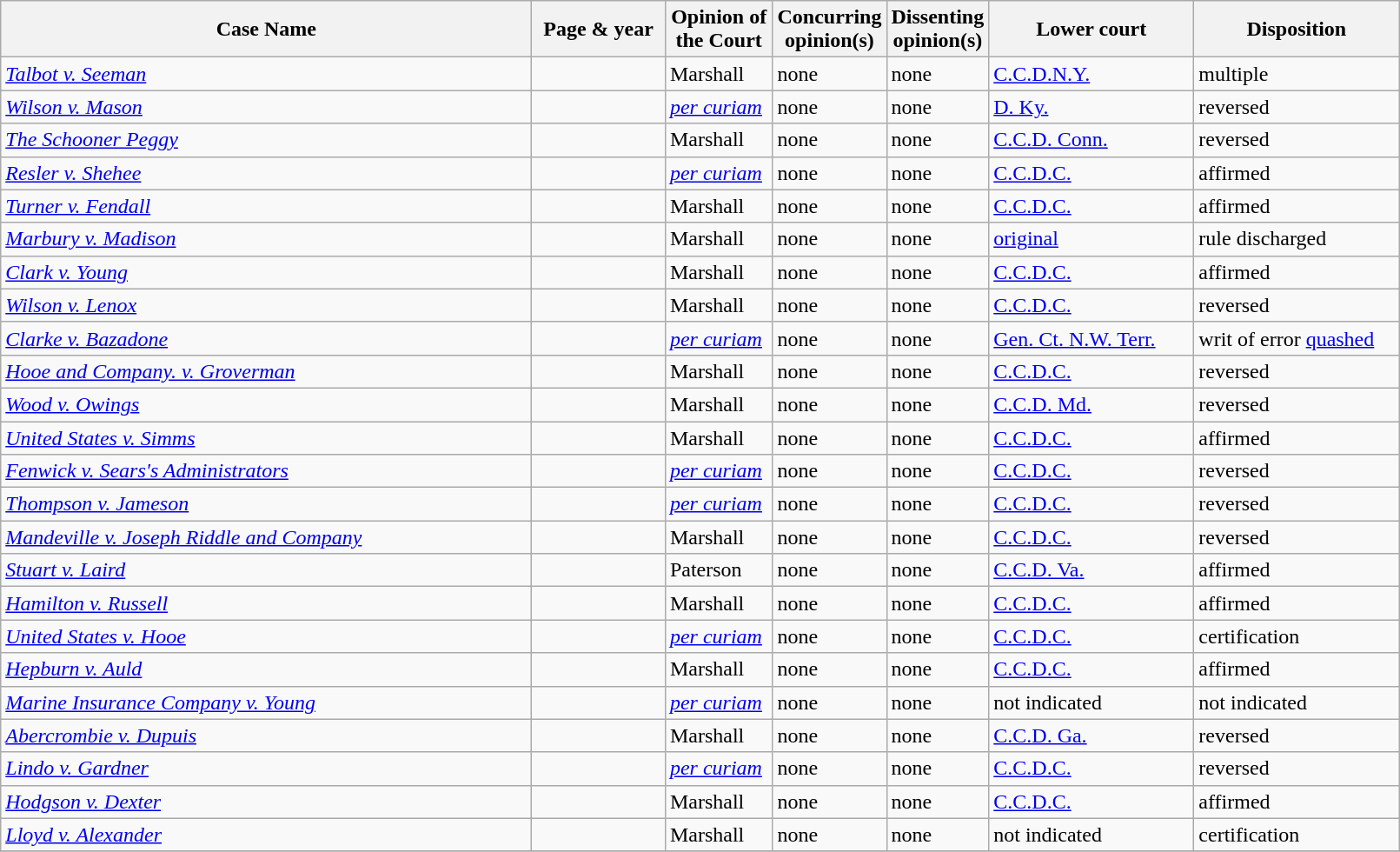<table class="wikitable sortable">
<tr>
<th scope="col" style="width: 400px;">Case Name</th>
<th scope="col" style="width: 95px;">Page & year</th>
<th scope="col" style="width: 75px;">Opinion of the Court</th>
<th scope="col" style="width: 10px;">Concurring opinion(s)</th>
<th scope="col" style="width: 10px;">Dissenting opinion(s)</th>
<th scope="col" style="width: 150px;">Lower court</th>
<th scope="col" style="width: 150px;">Disposition</th>
</tr>
<tr>
<td><em><a href='#'>Talbot v. Seeman</a></em></td>
<td align="right"></td>
<td>Marshall</td>
<td>none</td>
<td>none</td>
<td><a href='#'>C.C.D.N.Y.</a></td>
<td>multiple</td>
</tr>
<tr>
<td><em><a href='#'>Wilson v. Mason</a></em></td>
<td align="right"></td>
<td><em><a href='#'>per curiam</a></em></td>
<td>none</td>
<td>none</td>
<td><a href='#'>D. Ky.</a></td>
<td>reversed</td>
</tr>
<tr>
<td><em><a href='#'>The Schooner Peggy</a></em></td>
<td align="right"></td>
<td>Marshall</td>
<td>none</td>
<td>none</td>
<td><a href='#'>C.C.D. Conn.</a></td>
<td>reversed</td>
</tr>
<tr>
<td><em><a href='#'>Resler v. Shehee</a></em></td>
<td align="right"></td>
<td><em><a href='#'>per curiam</a></em></td>
<td>none</td>
<td>none</td>
<td><a href='#'>C.C.D.C.</a></td>
<td>affirmed</td>
</tr>
<tr>
<td><em><a href='#'>Turner v. Fendall</a></em></td>
<td align="right"></td>
<td>Marshall</td>
<td>none</td>
<td>none</td>
<td><a href='#'>C.C.D.C.</a></td>
<td>affirmed</td>
</tr>
<tr>
<td><em><a href='#'>Marbury v. Madison</a></em></td>
<td align="right"></td>
<td>Marshall</td>
<td>none</td>
<td>none</td>
<td><a href='#'>original</a></td>
<td>rule discharged</td>
</tr>
<tr>
<td><em><a href='#'>Clark v. Young</a></em></td>
<td align="right"></td>
<td>Marshall</td>
<td>none</td>
<td>none</td>
<td><a href='#'>C.C.D.C.</a></td>
<td>affirmed</td>
</tr>
<tr>
<td><em><a href='#'>Wilson v. Lenox</a></em></td>
<td align="right"></td>
<td>Marshall</td>
<td>none</td>
<td>none</td>
<td><a href='#'>C.C.D.C.</a></td>
<td>reversed</td>
</tr>
<tr>
<td><em><a href='#'>Clarke v. Bazadone</a></em></td>
<td align="right"></td>
<td><em><a href='#'>per curiam</a></em></td>
<td>none</td>
<td>none</td>
<td><a href='#'>Gen. Ct. N.W. Terr.</a></td>
<td>writ of error <a href='#'>quashed</a></td>
</tr>
<tr>
<td><em><a href='#'>Hooe and Company. v. Groverman</a></em></td>
<td align="right"></td>
<td>Marshall</td>
<td>none</td>
<td>none</td>
<td><a href='#'>C.C.D.C.</a></td>
<td>reversed</td>
</tr>
<tr>
<td><em><a href='#'>Wood v. Owings</a></em></td>
<td align="right"></td>
<td>Marshall</td>
<td>none</td>
<td>none</td>
<td><a href='#'>C.C.D. Md.</a></td>
<td>reversed</td>
</tr>
<tr>
<td><em><a href='#'>United States v. Simms</a></em></td>
<td align="right"></td>
<td>Marshall</td>
<td>none</td>
<td>none</td>
<td><a href='#'>C.C.D.C.</a></td>
<td>affirmed</td>
</tr>
<tr>
<td><em><a href='#'>Fenwick v. Sears's Administrators</a></em></td>
<td align="right"></td>
<td><em><a href='#'>per curiam</a></em></td>
<td>none</td>
<td>none</td>
<td><a href='#'>C.C.D.C.</a></td>
<td>reversed</td>
</tr>
<tr>
<td><em><a href='#'>Thompson v. Jameson</a></em></td>
<td align="right"></td>
<td><em><a href='#'>per curiam</a></em></td>
<td>none</td>
<td>none</td>
<td><a href='#'>C.C.D.C.</a></td>
<td>reversed</td>
</tr>
<tr>
<td><em><a href='#'>Mandeville v. Joseph Riddle and Company</a></em></td>
<td align="right"></td>
<td>Marshall</td>
<td>none</td>
<td>none</td>
<td><a href='#'>C.C.D.C.</a></td>
<td>reversed</td>
</tr>
<tr>
<td><em><a href='#'>Stuart v. Laird</a></em></td>
<td align="right"></td>
<td>Paterson</td>
<td>none</td>
<td>none</td>
<td><a href='#'>C.C.D. Va.</a></td>
<td>affirmed</td>
</tr>
<tr>
<td><em><a href='#'>Hamilton v. Russell</a></em></td>
<td align="right"></td>
<td>Marshall</td>
<td>none</td>
<td>none</td>
<td><a href='#'>C.C.D.C.</a></td>
<td>affirmed</td>
</tr>
<tr>
<td><em><a href='#'>United States v. Hooe</a></em></td>
<td align="right"></td>
<td><em><a href='#'>per curiam</a></em></td>
<td>none</td>
<td>none</td>
<td><a href='#'>C.C.D.C.</a></td>
<td>certification</td>
</tr>
<tr>
<td><em><a href='#'>Hepburn v. Auld</a></em></td>
<td align="right"></td>
<td>Marshall</td>
<td>none</td>
<td>none</td>
<td><a href='#'>C.C.D.C.</a></td>
<td>affirmed</td>
</tr>
<tr>
<td><em><a href='#'>Marine Insurance Company v. Young</a></em></td>
<td align="right"></td>
<td><em><a href='#'>per curiam</a></em></td>
<td>none</td>
<td>none</td>
<td>not indicated</td>
<td>not indicated</td>
</tr>
<tr>
<td><em><a href='#'>Abercrombie v. Dupuis</a></em></td>
<td align="right"></td>
<td>Marshall</td>
<td>none</td>
<td>none</td>
<td><a href='#'>C.C.D. Ga.</a></td>
<td>reversed</td>
</tr>
<tr>
<td><em><a href='#'>Lindo v. Gardner</a></em></td>
<td align="right"></td>
<td><em><a href='#'>per curiam</a></em></td>
<td>none</td>
<td>none</td>
<td><a href='#'>C.C.D.C.</a></td>
<td>reversed</td>
</tr>
<tr>
<td><em><a href='#'>Hodgson v. Dexter</a></em></td>
<td align="right"></td>
<td>Marshall</td>
<td>none</td>
<td>none</td>
<td><a href='#'>C.C.D.C.</a></td>
<td>affirmed</td>
</tr>
<tr>
<td><em><a href='#'>Lloyd v. Alexander</a></em></td>
<td align="right"></td>
<td>Marshall</td>
<td>none</td>
<td>none</td>
<td>not indicated</td>
<td>certification</td>
</tr>
<tr>
</tr>
</table>
